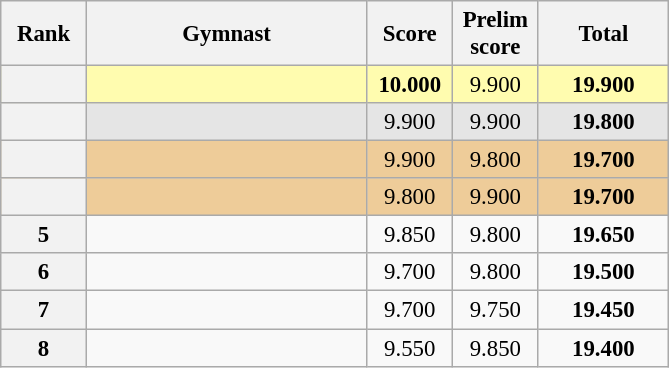<table class="wikitable sortable" style="text-align:center; font-size:95%">
<tr>
<th scope="col" style="width:50px;">Rank</th>
<th scope="col" style="width:180px;">Gymnast</th>
<th scope="col" style="width:50px;">Score</th>
<th scope="col" style="width:50px;">Prelim score</th>
<th scope="col" style="width:80px;">Total</th>
</tr>
<tr style="background:#fffcaf;">
<th scope=row style="text-align:center"></th>
<td style="text-align:left;"></td>
<td><strong>10.000</strong></td>
<td>9.900</td>
<td><strong>19.900</strong></td>
</tr>
<tr style="background:#e5e5e5;">
<th scope=row style="text-align:center"></th>
<td style="text-align:left;"></td>
<td>9.900</td>
<td>9.900</td>
<td><strong>19.800</strong></td>
</tr>
<tr style="background:#ec9;">
<th scope=row style="text-align:center"></th>
<td style="text-align:left;"></td>
<td>9.900</td>
<td>9.800</td>
<td><strong>19.700</strong></td>
</tr>
<tr style="background:#ec9;">
<th scope=row style="text-align:center"></th>
<td style="text-align:left;"></td>
<td>9.800</td>
<td>9.900</td>
<td><strong>19.700</strong></td>
</tr>
<tr>
<th scope=row style="text-align:center">5</th>
<td style="text-align:left;"></td>
<td>9.850</td>
<td>9.800</td>
<td><strong>19.650</strong></td>
</tr>
<tr>
<th scope=row style="text-align:center">6</th>
<td style="text-align:left;"></td>
<td>9.700</td>
<td>9.800</td>
<td><strong>19.500</strong></td>
</tr>
<tr>
<th scope=row style="text-align:center">7</th>
<td style="text-align:left;"></td>
<td>9.700</td>
<td>9.750</td>
<td><strong>19.450</strong></td>
</tr>
<tr>
<th scope=row style="text-align:center">8</th>
<td style="text-align:left;"></td>
<td>9.550</td>
<td>9.850</td>
<td><strong>19.400</strong></td>
</tr>
</table>
